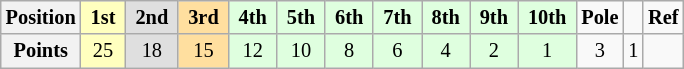<table class="wikitable" style="font-size:85%; text-align:center">
<tr>
<th scope="row">Position</th>
<td style="background:#ffffbf;"> <strong>1st</strong> </td>
<td style="background:#dfdfdf;"> <strong>2nd</strong> </td>
<td style="background:#ffdf9f;"> <strong>3rd</strong> </td>
<td style="background:#dfffdf;"> <strong>4th</strong> </td>
<td style="background:#dfffdf;"> <strong>5th</strong> </td>
<td style="background:#dfffdf;"> <strong>6th</strong> </td>
<td style="background:#dfffdf;"> <strong>7th</strong> </td>
<td style="background:#dfffdf;"> <strong>8th</strong> </td>
<td style="background:#dfffdf;"> <strong>9th</strong> </td>
<td style="background:#dfffdf;"> <strong>10th</strong> </td>
<td><strong>Pole</strong></td>
<td></td>
<td><strong>Ref</strong></td>
</tr>
<tr>
<th scope="row">Points</th>
<td style="background:#ffffbf;">25</td>
<td style="background:#dfdfdf;">18</td>
<td style="background:#ffdf9f;">15</td>
<td style="background:#dfffdf;">12</td>
<td style="background:#dfffdf;">10</td>
<td style="background:#dfffdf;">8</td>
<td style="background:#dfffdf;">6</td>
<td style="background:#dfffdf;">4</td>
<td style="background:#dfffdf;">2</td>
<td style="background:#dfffdf;">1</td>
<td>3</td>
<td>1</td>
<td></td>
</tr>
</table>
